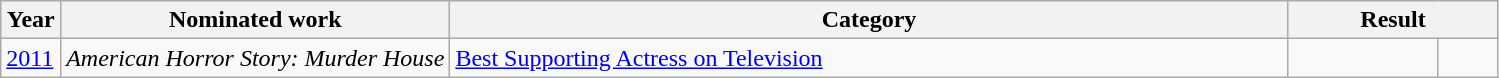<table class=wikitable>
<tr>
<th width=4%>Year</th>
<th width=26%>Nominated work</th>
<th width=56%>Category</th>
<th width=14% colspan=2>Result</th>
</tr>
<tr>
<td><a href='#'>2011</a></td>
<td><em>American Horror Story: Murder House</em></td>
<td><a href='#'>Best Supporting Actress on Television</a></td>
<td></td>
<td width=4% align=center></td>
</tr>
</table>
